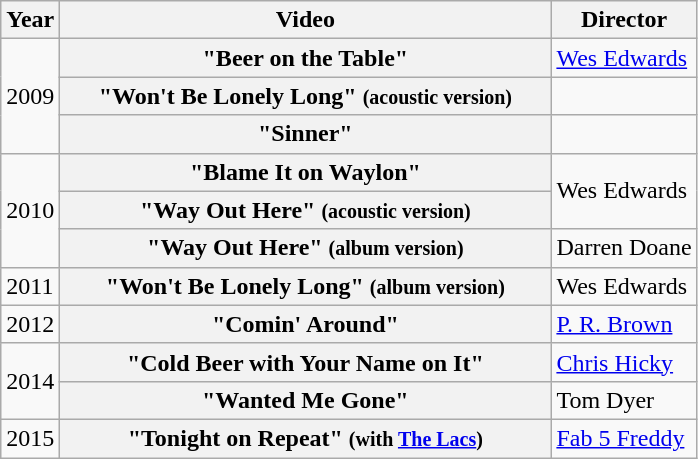<table class="wikitable plainrowheaders">
<tr>
<th>Year</th>
<th style="width:20em;">Video</th>
<th>Director</th>
</tr>
<tr>
<td rowspan="3">2009</td>
<th scope="row">"Beer on the Table"</th>
<td><a href='#'>Wes Edwards</a></td>
</tr>
<tr>
<th scope="row">"Won't Be Lonely Long" <small>(acoustic version)</small></th>
<td></td>
</tr>
<tr>
<th scope="row">"Sinner"</th>
<td></td>
</tr>
<tr>
<td rowspan="3">2010</td>
<th scope="row">"Blame It on Waylon"</th>
<td rowspan="2">Wes Edwards</td>
</tr>
<tr>
<th scope="row">"Way Out Here" <small>(acoustic version)</small></th>
</tr>
<tr>
<th scope="row">"Way Out Here" <small>(album version)</small></th>
<td>Darren Doane</td>
</tr>
<tr>
<td>2011</td>
<th scope="row">"Won't Be Lonely Long" <small>(album version)</small></th>
<td>Wes Edwards</td>
</tr>
<tr>
<td>2012</td>
<th scope="row">"Comin' Around"</th>
<td><a href='#'>P. R. Brown</a></td>
</tr>
<tr>
<td rowspan="2">2014</td>
<th scope="row">"Cold Beer with Your Name on It"</th>
<td><a href='#'>Chris Hicky</a></td>
</tr>
<tr>
<th scope="row">"Wanted Me Gone"</th>
<td>Tom Dyer</td>
</tr>
<tr>
<td>2015</td>
<th scope="row">"Tonight on Repeat" <small>(with <a href='#'>The Lacs</a>)</small></th>
<td><a href='#'>Fab 5 Freddy</a></td>
</tr>
</table>
